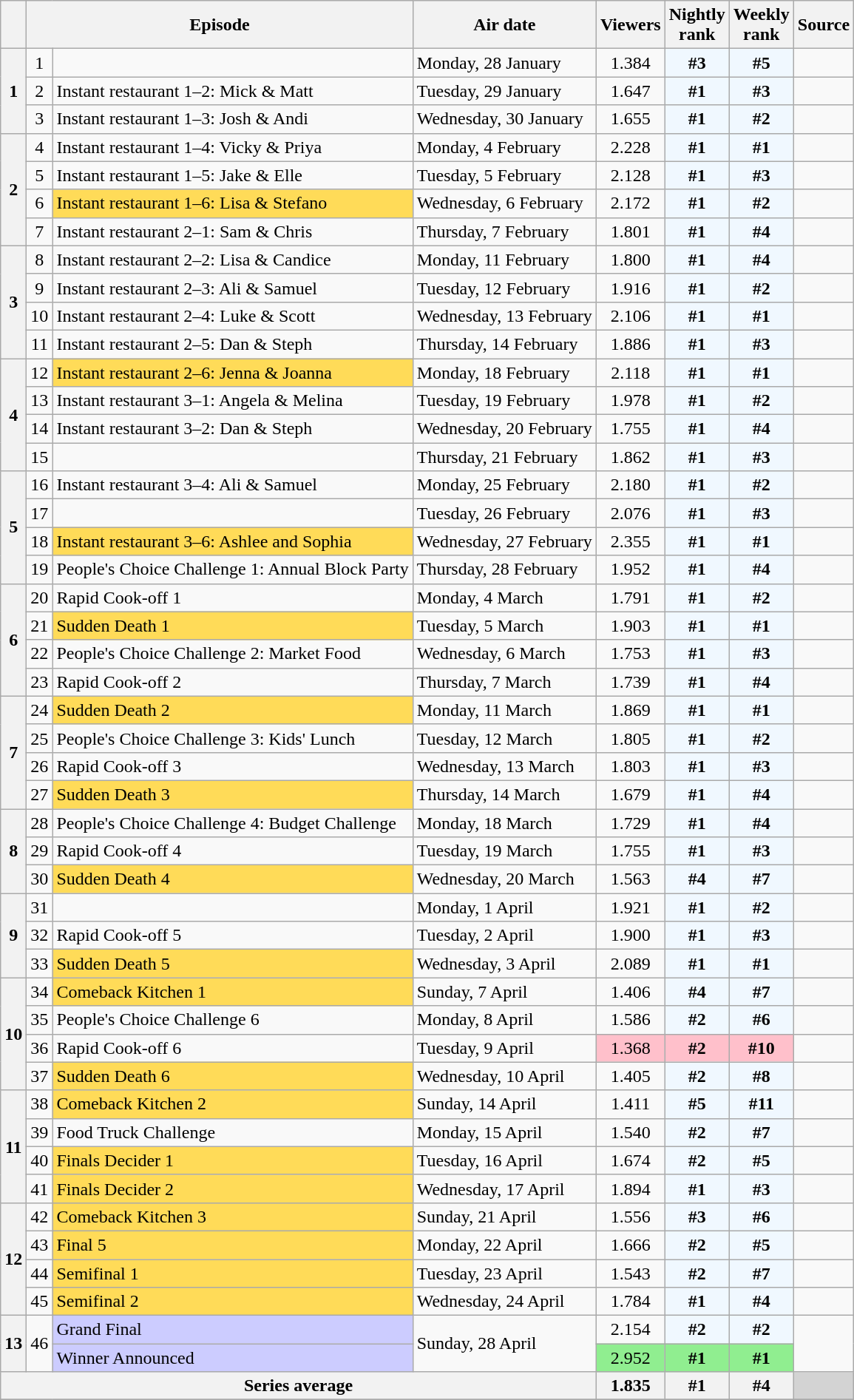<table class="wikitable plainrowheaders" style="text-align:center;">
<tr>
<th class="unsortable"></th>
<th colspan=2>Episode</th>
<th class="unsortable">Air date</th>
<th>Viewers</th>
<th>Nightly<br>rank</th>
<th>Weekly<br>rank</th>
<th class="unsortable">Source</th>
</tr>
<tr>
<th rowspan="3">1</th>
<td>1</td>
<td style="text-align:left"></td>
<td style="text-align:left">Monday, 28 January</td>
<td>1.384</td>
<td style="background:#F0F8FF"><strong>#3</strong></td>
<td style="background:#F0F8FF"><strong>#5</strong></td>
<td></td>
</tr>
<tr>
<td>2</td>
<td style="text-align:left">Instant restaurant 1–2: Mick & Matt</td>
<td style="text-align:left">Tuesday, 29 January</td>
<td>1.647</td>
<td style="background:#F0F8FF"><strong>#1</strong></td>
<td style="background:#F0F8FF"><strong>#3</strong></td>
<td></td>
</tr>
<tr>
<td>3</td>
<td style="text-align:left">Instant restaurant 1–3: Josh & Andi</td>
<td style="text-align:left">Wednesday, 30 January</td>
<td>1.655</td>
<td style="background:#F0F8FF"><strong>#1</strong></td>
<td style="background:#F0F8FF"><strong>#2</strong></td>
<td></td>
</tr>
<tr>
<th rowspan="4">2</th>
<td>4</td>
<td style="text-align:left">Instant restaurant 1–4: Vicky & Priya</td>
<td style="text-align:left">Monday, 4 February</td>
<td>2.228</td>
<td style="background:#F0F8FF"><strong>#1</strong></td>
<td style="background:#F0F8FF"><strong>#1</strong></td>
<td></td>
</tr>
<tr>
<td>5</td>
<td style="text-align:left">Instant restaurant 1–5: Jake & Elle</td>
<td style="text-align:left">Tuesday, 5 February</td>
<td>2.128</td>
<td style="background:#F0F8FF"><strong>#1</strong></td>
<td style="background:#F0F8FF"><strong>#3</strong></td>
<td></td>
</tr>
<tr>
<td>6</td>
<td style="text-align:left; background:#FFDB58;">Instant restaurant 1–6: Lisa & Stefano</td>
<td style="text-align:left">Wednesday, 6 February</td>
<td>2.172</td>
<td style="background:#F0F8FF"><strong>#1</strong></td>
<td style="background:#F0F8FF"><strong>#2</strong></td>
<td></td>
</tr>
<tr>
<td>7</td>
<td style="text-align:left">Instant restaurant 2–1: Sam & Chris</td>
<td style="text-align:left">Thursday, 7 February</td>
<td>1.801</td>
<td style="background:#F0F8FF"><strong>#1</strong></td>
<td style="background:#F0F8FF"><strong>#4</strong></td>
<td></td>
</tr>
<tr>
<th rowspan="4">3</th>
<td>8</td>
<td style="text-align:left">Instant restaurant 2–2: Lisa & Candice</td>
<td style="text-align:left">Monday, 11 February</td>
<td>1.800</td>
<td style="background:#F0F8FF"><strong>#1</strong></td>
<td style="background:#F0F8FF"><strong>#4</strong></td>
<td></td>
</tr>
<tr>
<td>9</td>
<td style="text-align:left">Instant restaurant 2–3: Ali & Samuel</td>
<td style="text-align:left">Tuesday, 12 February</td>
<td>1.916</td>
<td style="background:#F0F8FF"><strong>#1</strong></td>
<td style="background:#F0F8FF"><strong>#2</strong></td>
<td></td>
</tr>
<tr>
<td>10</td>
<td style="text-align:left">Instant restaurant 2–4: Luke & Scott</td>
<td style="text-align:left">Wednesday, 13 February</td>
<td>2.106</td>
<td style="background:#F0F8FF"><strong>#1</strong></td>
<td style="background:#F0F8FF"><strong>#1</strong></td>
<td></td>
</tr>
<tr>
<td>11</td>
<td style="text-align:left">Instant restaurant 2–5: Dan & Steph</td>
<td style="text-align:left">Thursday, 14 February</td>
<td>1.886</td>
<td style="background:#F0F8FF"><strong>#1</strong></td>
<td style="background:#F0F8FF"><strong>#3</strong></td>
<td></td>
</tr>
<tr>
<th rowspan="4">4</th>
<td>12</td>
<td style="text-align:left; background:#FFDB58;">Instant restaurant 2–6: Jenna & Joanna</td>
<td style="text-align:left">Monday, 18 February</td>
<td>2.118</td>
<td style="background:#F0F8FF"><strong>#1</strong></td>
<td style="background:#F0F8FF"><strong>#1</strong></td>
<td></td>
</tr>
<tr>
<td>13</td>
<td style="text-align:left">Instant restaurant 3–1: Angela & Melina</td>
<td style="text-align:left">Tuesday, 19 February</td>
<td>1.978</td>
<td style="background:#F0F8FF"><strong>#1</strong></td>
<td style="background:#F0F8FF"><strong>#2</strong></td>
<td></td>
</tr>
<tr>
<td>14</td>
<td style="text-align:left">Instant restaurant 3–2: Dan & Steph</td>
<td style="text-align:left">Wednesday, 20 February</td>
<td>1.755</td>
<td style="background:#F0F8FF"><strong>#1</strong></td>
<td style="background:#F0F8FF"><strong>#4</strong></td>
<td></td>
</tr>
<tr>
<td>15</td>
<td style="text-align:left"></td>
<td style="text-align:left">Thursday, 21 February</td>
<td>1.862</td>
<td style="background:#F0F8FF"><strong>#1</strong></td>
<td style="background:#F0F8FF"><strong>#3</strong></td>
<td></td>
</tr>
<tr>
<th rowspan="4">5</th>
<td>16</td>
<td style="text-align:left">Instant restaurant 3–4: Ali & Samuel</td>
<td style="text-align:left">Monday, 25 February</td>
<td>2.180</td>
<td style="background:#F0F8FF"><strong>#1</strong></td>
<td style="background:#F0F8FF"><strong>#2</strong></td>
<td></td>
</tr>
<tr>
<td>17</td>
<td style="text-align:left"></td>
<td style="text-align:left">Tuesday, 26 February</td>
<td>2.076</td>
<td style="background:#F0F8FF"><strong>#1</strong></td>
<td style="background:#F0F8FF"><strong>#3</strong></td>
<td></td>
</tr>
<tr>
<td>18</td>
<td style="text-align:left; background:#FFDB58;">Instant restaurant 3–6: Ashlee and Sophia</td>
<td style="text-align:left">Wednesday, 27 February</td>
<td>2.355</td>
<td style="background:#F0F8FF"><strong>#1</strong></td>
<td style="background:#F0F8FF"><strong>#1</strong></td>
<td></td>
</tr>
<tr>
<td>19</td>
<td style="text-align:left">People's Choice Challenge 1: Annual Block Party</td>
<td style="text-align:left">Thursday, 28 February</td>
<td>1.952</td>
<td style="background:#F0F8FF"><strong>#1</strong></td>
<td style="background:#F0F8FF"><strong>#4</strong></td>
<td></td>
</tr>
<tr>
<th rowspan="4">6</th>
<td>20</td>
<td style="text-align:left">Rapid Cook-off 1</td>
<td style="text-align:left">Monday, 4 March</td>
<td>1.791</td>
<td style="background:#F0F8FF"><strong>#1</strong></td>
<td style="background:#F0F8FF"><strong>#2</strong></td>
<td></td>
</tr>
<tr>
<td>21</td>
<td style="text-align:left; background:#FFDB58;">Sudden Death 1</td>
<td style="text-align:left">Tuesday, 5 March</td>
<td>1.903</td>
<td style="background:#F0F8FF"><strong>#1</strong></td>
<td style="background:#F0F8FF"><strong>#1</strong></td>
<td></td>
</tr>
<tr>
<td>22</td>
<td style="text-align:left">People's Choice Challenge 2: Market Food</td>
<td style="text-align:left">Wednesday, 6 March</td>
<td>1.753</td>
<td style="background:#F0F8FF"><strong>#1</strong></td>
<td style="background:#F0F8FF"><strong>#3</strong></td>
<td></td>
</tr>
<tr>
<td>23</td>
<td style="text-align:left">Rapid Cook-off 2</td>
<td style="text-align:left">Thursday, 7 March</td>
<td>1.739</td>
<td style="background:#F0F8FF"><strong>#1</strong></td>
<td style="background:#F0F8FF"><strong>#4</strong></td>
<td></td>
</tr>
<tr>
<th rowspan="4">7</th>
<td>24</td>
<td style="text-align:left; background:#FFDB58;">Sudden Death 2</td>
<td style="text-align:left">Monday, 11 March</td>
<td>1.869</td>
<td style="background:#F0F8FF"><strong>#1</strong></td>
<td style="background:#F0F8FF"><strong>#1</strong></td>
<td></td>
</tr>
<tr>
<td>25</td>
<td style="text-align:left">People's Choice Challenge 3: Kids' Lunch</td>
<td style="text-align:left">Tuesday, 12 March</td>
<td>1.805</td>
<td style="background:#F0F8FF"><strong>#1</strong></td>
<td style="background:#F0F8FF"><strong>#2</strong></td>
<td></td>
</tr>
<tr>
<td>26</td>
<td style="text-align:left">Rapid Cook-off 3</td>
<td style="text-align:left">Wednesday, 13 March</td>
<td>1.803</td>
<td style="background:#F0F8FF"><strong>#1</strong></td>
<td style="background:#F0F8FF"><strong>#3</strong></td>
<td></td>
</tr>
<tr>
<td>27</td>
<td style="text-align:left; background:#FFDB58;">Sudden Death 3</td>
<td style="text-align:left">Thursday, 14 March</td>
<td>1.679</td>
<td style="background:#F0F8FF"><strong>#1</strong></td>
<td style="background:#F0F8FF"><strong>#4</strong></td>
<td></td>
</tr>
<tr>
<th rowspan="3">8</th>
<td>28</td>
<td style="text-align:left">People's Choice Challenge 4: Budget Challenge</td>
<td style="text-align:left">Monday, 18 March</td>
<td>1.729</td>
<td style="background:#F0F8FF"><strong>#1</strong></td>
<td style="background:#F0F8FF"><strong>#4</strong></td>
<td></td>
</tr>
<tr>
<td>29</td>
<td style="text-align:left">Rapid Cook-off 4</td>
<td style="text-align:left">Tuesday, 19 March</td>
<td>1.755</td>
<td style="background:#F0F8FF"><strong>#1</strong></td>
<td style="background:#F0F8FF"><strong>#3</strong></td>
<td></td>
</tr>
<tr>
<td>30</td>
<td style="text-align:left; background:#FFDB58;">Sudden Death 4</td>
<td style="text-align:left">Wednesday, 20 March</td>
<td>1.563</td>
<td style="background:#F0F8FF"><strong>#4</strong></td>
<td style="background:#F0F8FF"><strong>#7</strong></td>
<td></td>
</tr>
<tr>
<th rowspan="3">9</th>
<td>31</td>
<td style="text-align:left"></td>
<td style="text-align:left">Monday, 1 April</td>
<td>1.921</td>
<td style="background:#F0F8FF"><strong>#1</strong></td>
<td style="background:#F0F8FF"><strong>#2</strong></td>
<td></td>
</tr>
<tr>
<td>32</td>
<td style="text-align:left">Rapid Cook-off 5</td>
<td style="text-align:left">Tuesday, 2 April</td>
<td>1.900</td>
<td style="background:#F0F8FF"><strong>#1</strong></td>
<td style="background:#F0F8FF"><strong>#3</strong></td>
<td></td>
</tr>
<tr>
<td>33</td>
<td style="text-align:left; background:#FFDB58;">Sudden Death 5</td>
<td style="text-align:left">Wednesday, 3 April</td>
<td>2.089</td>
<td style="background:#F0F8FF"><strong>#1</strong></td>
<td style="background:#F0F8FF"><strong>#1</strong></td>
<td></td>
</tr>
<tr>
<th rowspan="4">10</th>
<td>34</td>
<td style="text-align:left" bgcolor=#FFDB58>Comeback Kitchen 1</td>
<td style="text-align:left">Sunday, 7 April</td>
<td>1.406</td>
<td style="background:#F0F8FF"><strong>#4</strong></td>
<td style="background:#F0F8FF"><strong>#7</strong></td>
<td></td>
</tr>
<tr>
<td>35</td>
<td style="text-align:left">People's Choice Challenge 6</td>
<td style="text-align:left">Monday, 8 April</td>
<td>1.586</td>
<td style="background:#F0F8FF"><strong>#2</strong></td>
<td style="background:#F0F8FF"><strong>#6</strong></td>
<td></td>
</tr>
<tr>
<td>36</td>
<td style="text-align:left">Rapid Cook-off 6</td>
<td style="text-align:left">Tuesday, 9 April</td>
<td style="background:#FFC0CB">1.368</td>
<td style="background:#FFC0CB"><strong>#2</strong></td>
<td style="background:#FFC0CB"><strong>#10</strong></td>
<td></td>
</tr>
<tr>
<td>37</td>
<td style="text-align:left; background:#FFDB58;">Sudden Death 6</td>
<td style="text-align:left">Wednesday, 10 April</td>
<td>1.405</td>
<td style="background:#F0F8FF"><strong>#2</strong></td>
<td style="background:#F0F8FF"><strong>#8</strong></td>
<td></td>
</tr>
<tr>
<th rowspan="4">11</th>
<td>38</td>
<td style="text-align:left" bgcolor=#FFDB58>Comeback Kitchen 2</td>
<td style="text-align:left">Sunday, 14 April</td>
<td>1.411</td>
<td style="background:#F0F8FF"><strong>#5</strong></td>
<td style="background:#F0F8FF"><strong>#11</strong></td>
<td></td>
</tr>
<tr>
<td>39</td>
<td style="text-align:left">Food Truck Challenge</td>
<td style="text-align:left">Monday, 15 April</td>
<td>1.540</td>
<td style="background:#F0F8FF"><strong>#2</strong></td>
<td style="background:#F0F8FF"><strong>#7</strong></td>
<td></td>
</tr>
<tr>
<td>40</td>
<td style="text-align:left; background:#FFDB58;">Finals Decider 1</td>
<td style="text-align:left">Tuesday, 16 April</td>
<td>1.674</td>
<td style="background:#F0F8FF"><strong>#2</strong></td>
<td style="background:#F0F8FF"><strong>#5</strong></td>
<td></td>
</tr>
<tr>
<td>41</td>
<td style="text-align:left; background:#FFDB58;">Finals Decider 2</td>
<td style="text-align:left">Wednesday, 17 April</td>
<td>1.894</td>
<td style="background:#F0F8FF"><strong>#1</strong></td>
<td style="background:#F0F8FF"><strong>#3</strong></td>
<td></td>
</tr>
<tr>
<th rowspan="4">12</th>
<td>42</td>
<td style="text-align:left" bgcolor=#FFDB58>Comeback Kitchen 3</td>
<td style="text-align:left">Sunday, 21 April</td>
<td>1.556</td>
<td style="background:#F0F8FF"><strong>#3</strong></td>
<td style="background:#F0F8FF"><strong>#6</strong></td>
<td></td>
</tr>
<tr>
<td>43</td>
<td style="text-align:left; background:#FFDB58;">Final 5</td>
<td style="text-align:left">Monday, 22 April</td>
<td>1.666</td>
<td style="background:#F0F8FF"><strong>#2</strong></td>
<td style="background:#F0F8FF"><strong>#5</strong></td>
<td></td>
</tr>
<tr>
<td>44</td>
<td style="text-align:left; background:#FFDB58;">Semifinal 1</td>
<td style="text-align:left">Tuesday, 23 April</td>
<td>1.543</td>
<td style="background:#F0F8FF"><strong>#2</strong></td>
<td style="background:#F0F8FF"><strong>#7</strong></td>
<td></td>
</tr>
<tr>
<td>45</td>
<td style="text-align:left;background:#FFDB58;">Semifinal 2</td>
<td style="text-align:left">Wednesday, 24 April</td>
<td>1.784</td>
<td style="background:#F0F8FF"><strong>#1</strong></td>
<td style="background:#F0F8FF"><strong>#4</strong></td>
<td></td>
</tr>
<tr>
<th rowspan="2">13</th>
<td rowspan="2">46</td>
<td style="text-align:left; background:#CCCCFF;">Grand Final</td>
<td style="text-align:left" rowspan="2">Sunday, 28 April</td>
<td>2.154</td>
<td style="background:#F0F8FF"><strong>#2</strong></td>
<td style="background:#F0F8FF"><strong>#2</strong></td>
<td rowspan="2"></td>
</tr>
<tr>
<td style="text-align:left; background:#CCCCFF;">Winner Announced</td>
<td style="background:#90EE90">2.952</td>
<td style="background:#90EE90"><strong>#1</strong></td>
<td style="background:#90EE90"><strong>#1</strong></td>
</tr>
<tr class="sortbottom">
<th colspan="4">Series average</th>
<th>1.835</th>
<th>#1</th>
<th>#4</th>
<td colspan="2" style="background:lightgrey;"></td>
</tr>
<tr>
</tr>
</table>
